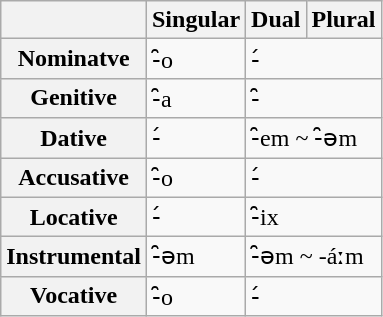<table class="wikitable">
<tr>
<th></th>
<th>Singular</th>
<th>Dual</th>
<th>Plural</th>
</tr>
<tr>
<th>Nominatve</th>
<td>-̑o</td>
<td colspan="2">-́</td>
</tr>
<tr>
<th>Genitive</th>
<td>-̑a</td>
<td colspan="2">-̑</td>
</tr>
<tr>
<th>Dative</th>
<td>-́</td>
<td colspan="2">-̑em ~ -̑əm</td>
</tr>
<tr>
<th>Accusative</th>
<td>-̑o</td>
<td colspan="2">-́</td>
</tr>
<tr>
<th>Locative</th>
<td>-́</td>
<td colspan="2">-̑ix</td>
</tr>
<tr>
<th>Instrumental</th>
<td>-̑əm</td>
<td colspan="2">-̑əm ~ -áːm</td>
</tr>
<tr>
<th>Vocative</th>
<td>-̑o</td>
<td colspan="2">-́</td>
</tr>
</table>
